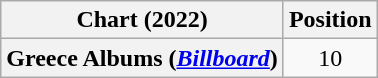<table class="wikitable plainrowheaders sortable" style="text-align:center;">
<tr>
<th>Chart (2022)</th>
<th>Position</th>
</tr>
<tr>
<th scope="row">Greece Albums (<em><a href='#'>Billboard</a></em>)</th>
<td>10</td>
</tr>
</table>
